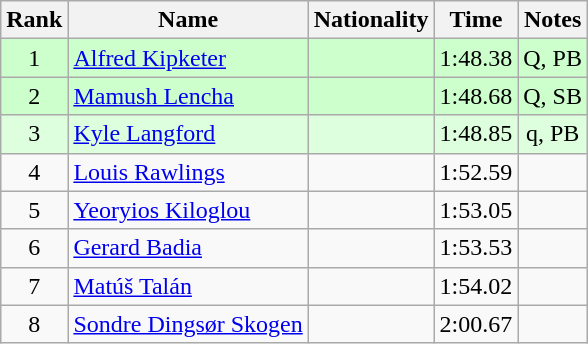<table class="wikitable sortable" style="text-align:center">
<tr>
<th>Rank</th>
<th>Name</th>
<th>Nationality</th>
<th>Time</th>
<th>Notes</th>
</tr>
<tr bgcolor=ccffcc>
<td>1</td>
<td align=left><a href='#'>Alfred Kipketer</a></td>
<td align=left></td>
<td>1:48.38</td>
<td>Q, PB</td>
</tr>
<tr bgcolor=ccffcc>
<td>2</td>
<td align=left><a href='#'>Mamush Lencha</a></td>
<td align=left></td>
<td>1:48.68</td>
<td>Q, SB</td>
</tr>
<tr bgcolor=ddffdd>
<td>3</td>
<td align=left><a href='#'>Kyle Langford</a></td>
<td align=left></td>
<td>1:48.85</td>
<td>q, PB</td>
</tr>
<tr>
<td>4</td>
<td align=left><a href='#'>Louis Rawlings</a></td>
<td align=left></td>
<td>1:52.59</td>
<td></td>
</tr>
<tr>
<td>5</td>
<td align=left><a href='#'>Yeoryios Kiloglou</a></td>
<td align=left></td>
<td>1:53.05</td>
<td></td>
</tr>
<tr>
<td>6</td>
<td align=left><a href='#'>Gerard Badia</a></td>
<td align=left></td>
<td>1:53.53</td>
<td></td>
</tr>
<tr>
<td>7</td>
<td align=left><a href='#'>Matúš Talán</a></td>
<td align=left></td>
<td>1:54.02</td>
<td></td>
</tr>
<tr>
<td>8</td>
<td align=left><a href='#'>Sondre Dingsør Skogen</a></td>
<td align=left></td>
<td>2:00.67</td>
<td></td>
</tr>
</table>
